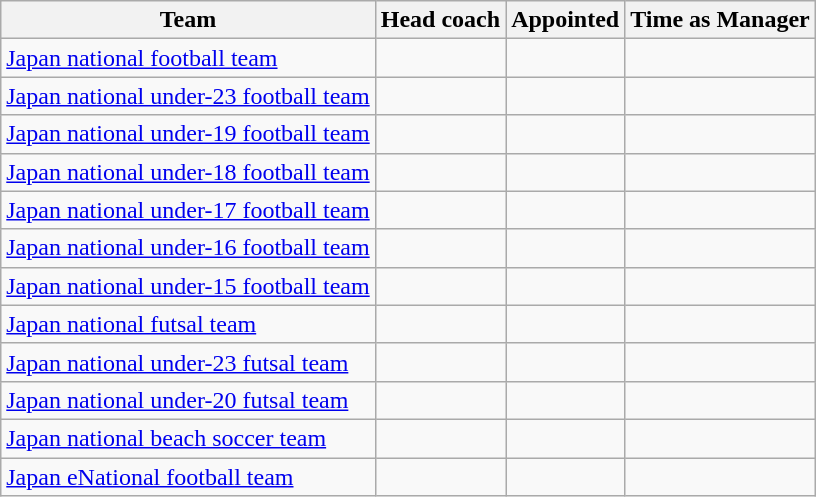<table class="wikitable">
<tr>
<th>Team</th>
<th>Head coach</th>
<th>Appointed</th>
<th>Time as Manager</th>
</tr>
<tr>
<td><a href='#'>Japan national football team</a></td>
<td> </td>
<td></td>
<td><br></td>
</tr>
<tr>
<td><a href='#'>Japan national under-23 football team</a></td>
<td> </td>
<td></td>
<td></td>
</tr>
<tr>
<td><a href='#'>Japan national under-19 football team</a></td>
<td> </td>
<td></td>
<td></td>
</tr>
<tr>
<td><a href='#'>Japan national under-18 football team</a></td>
<td> </td>
<td></td>
<td></td>
</tr>
<tr>
<td><a href='#'>Japan national under-17 football team</a></td>
<td> </td>
<td></td>
<td></td>
</tr>
<tr>
<td><a href='#'>Japan national under-16 football team</a></td>
<td> </td>
<td></td>
<td></td>
</tr>
<tr>
<td><a href='#'>Japan national under-15 football team</a></td>
<td> </td>
<td></td>
<td></td>
</tr>
<tr>
<td><a href='#'>Japan national futsal team</a></td>
<td> </td>
<td></td>
<td></td>
</tr>
<tr>
<td><a href='#'>Japan national under-23 futsal team</a></td>
<td> </td>
<td></td>
<td></td>
</tr>
<tr>
<td><a href='#'>Japan national under-20 futsal team</a></td>
<td> </td>
<td></td>
<td></td>
</tr>
<tr>
<td><a href='#'>Japan national beach soccer team</a></td>
<td> </td>
<td></td>
<td></td>
</tr>
<tr>
<td><a href='#'>Japan eNational football team</a></td>
<td></td>
<td></td>
<td></td>
</tr>
</table>
